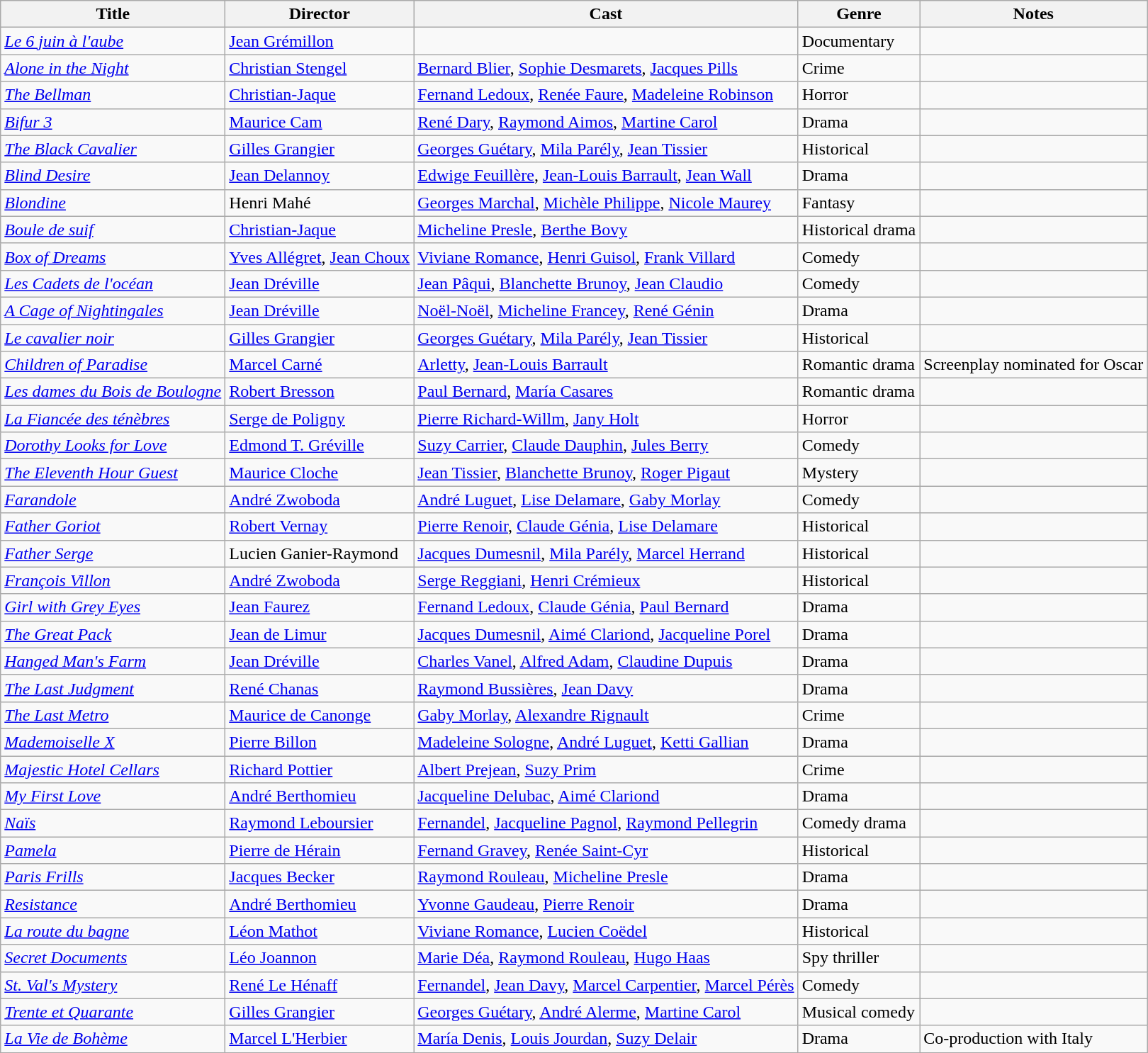<table class="wikitable">
<tr>
<th>Title</th>
<th>Director</th>
<th>Cast</th>
<th>Genre</th>
<th>Notes</th>
</tr>
<tr>
<td><em><a href='#'>Le 6 juin à l'aube</a></em></td>
<td><a href='#'>Jean Grémillon</a></td>
<td></td>
<td>Documentary</td>
<td></td>
</tr>
<tr>
<td><em><a href='#'>Alone in the Night</a></em></td>
<td><a href='#'>Christian Stengel</a></td>
<td><a href='#'>Bernard Blier</a>, <a href='#'>Sophie Desmarets</a>, <a href='#'>Jacques Pills</a></td>
<td>Crime</td>
<td></td>
</tr>
<tr>
<td><em><a href='#'>The Bellman</a></em></td>
<td><a href='#'>Christian-Jaque</a></td>
<td><a href='#'>Fernand Ledoux</a>, <a href='#'>Renée Faure</a>, <a href='#'>Madeleine Robinson</a></td>
<td>Horror</td>
<td></td>
</tr>
<tr>
<td><em><a href='#'>Bifur 3</a></em></td>
<td><a href='#'>Maurice Cam</a></td>
<td><a href='#'>René Dary</a>, <a href='#'>Raymond Aimos</a>, <a href='#'>Martine Carol</a></td>
<td>Drama</td>
<td></td>
</tr>
<tr>
<td><em><a href='#'>The Black Cavalier</a></em></td>
<td><a href='#'>Gilles Grangier</a></td>
<td><a href='#'>Georges Guétary</a>, <a href='#'>Mila Parély</a>, <a href='#'>Jean Tissier</a></td>
<td>Historical</td>
<td></td>
</tr>
<tr>
<td><em><a href='#'>Blind Desire</a></em></td>
<td><a href='#'>Jean Delannoy</a></td>
<td><a href='#'>Edwige Feuillère</a>, <a href='#'>Jean-Louis Barrault</a>, <a href='#'>Jean Wall</a></td>
<td>Drama</td>
<td></td>
</tr>
<tr>
<td><em><a href='#'>Blondine</a></em></td>
<td>Henri Mahé</td>
<td><a href='#'>Georges Marchal</a>, <a href='#'>Michèle Philippe</a>, <a href='#'>Nicole Maurey</a></td>
<td>Fantasy</td>
<td></td>
</tr>
<tr>
<td><em><a href='#'>Boule de suif</a></em></td>
<td><a href='#'>Christian-Jaque</a></td>
<td><a href='#'>Micheline Presle</a>, <a href='#'>Berthe Bovy</a></td>
<td>Historical drama</td>
<td></td>
</tr>
<tr>
<td><em><a href='#'>Box of Dreams</a></em></td>
<td><a href='#'>Yves Allégret</a>, <a href='#'>Jean Choux</a></td>
<td><a href='#'>Viviane Romance</a>, <a href='#'>Henri Guisol</a>, <a href='#'>Frank Villard</a></td>
<td>Comedy</td>
<td></td>
</tr>
<tr>
<td><em><a href='#'>Les Cadets de l'océan</a></em></td>
<td><a href='#'>Jean Dréville</a></td>
<td><a href='#'>Jean Pâqui</a>, <a href='#'>Blanchette Brunoy</a>, <a href='#'>Jean Claudio</a></td>
<td>Comedy</td>
<td></td>
</tr>
<tr>
<td><em><a href='#'>A Cage of Nightingales</a></em></td>
<td><a href='#'>Jean Dréville</a></td>
<td><a href='#'>Noël-Noël</a>, <a href='#'>Micheline Francey</a>, <a href='#'>René Génin</a></td>
<td>Drama</td>
<td></td>
</tr>
<tr>
<td><em><a href='#'>Le cavalier noir</a></em></td>
<td><a href='#'>Gilles Grangier</a></td>
<td><a href='#'>Georges Guétary</a>, <a href='#'>Mila Parély</a>, <a href='#'>Jean Tissier</a></td>
<td>Historical</td>
<td></td>
</tr>
<tr>
<td><em><a href='#'>Children of Paradise</a></em></td>
<td><a href='#'>Marcel Carné</a></td>
<td><a href='#'>Arletty</a>, <a href='#'>Jean-Louis Barrault</a></td>
<td>Romantic drama</td>
<td>Screenplay nominated for Oscar</td>
</tr>
<tr>
<td><em><a href='#'>Les dames du Bois de Boulogne</a></em></td>
<td><a href='#'>Robert Bresson</a></td>
<td><a href='#'>Paul Bernard</a>, <a href='#'>María Casares</a></td>
<td>Romantic drama</td>
<td></td>
</tr>
<tr>
<td><em><a href='#'>La Fiancée des ténèbres</a></em></td>
<td><a href='#'>Serge de Poligny</a></td>
<td><a href='#'>Pierre Richard-Willm</a>, <a href='#'>Jany Holt</a></td>
<td>Horror</td>
<td></td>
</tr>
<tr>
<td><em><a href='#'>Dorothy Looks for Love</a></em></td>
<td><a href='#'>Edmond T. Gréville</a></td>
<td><a href='#'>Suzy Carrier</a>, <a href='#'>Claude Dauphin</a>, <a href='#'>Jules Berry</a></td>
<td>Comedy</td>
<td></td>
</tr>
<tr>
<td><em><a href='#'>The Eleventh Hour Guest</a></em></td>
<td><a href='#'>Maurice Cloche</a></td>
<td><a href='#'>Jean Tissier</a>, <a href='#'>Blanchette Brunoy</a>, <a href='#'>Roger Pigaut</a></td>
<td>Mystery</td>
<td></td>
</tr>
<tr>
<td><em><a href='#'>Farandole</a></em></td>
<td><a href='#'>André Zwoboda</a></td>
<td><a href='#'>André Luguet</a>, <a href='#'>Lise Delamare</a>, <a href='#'>Gaby Morlay</a></td>
<td>Comedy</td>
<td></td>
</tr>
<tr>
<td><em><a href='#'>Father Goriot</a></em></td>
<td><a href='#'>Robert Vernay</a></td>
<td><a href='#'>Pierre Renoir</a>, <a href='#'>Claude Génia</a>, <a href='#'>Lise Delamare</a></td>
<td>Historical</td>
<td></td>
</tr>
<tr>
<td><em><a href='#'>Father Serge</a></em></td>
<td>Lucien Ganier-Raymond</td>
<td><a href='#'>Jacques Dumesnil</a>, <a href='#'>Mila Parély</a>, <a href='#'>Marcel Herrand</a></td>
<td>Historical</td>
<td></td>
</tr>
<tr>
<td><em><a href='#'>François Villon</a></em></td>
<td><a href='#'>André Zwoboda </a></td>
<td><a href='#'>Serge Reggiani</a>, <a href='#'>Henri Crémieux </a></td>
<td>Historical</td>
<td></td>
</tr>
<tr>
<td><em><a href='#'>Girl with Grey Eyes</a></em></td>
<td><a href='#'>Jean Faurez</a></td>
<td><a href='#'>Fernand Ledoux</a>, <a href='#'>Claude Génia</a>, <a href='#'>Paul Bernard</a></td>
<td>Drama</td>
<td></td>
</tr>
<tr>
<td><em><a href='#'>The Great Pack</a></em></td>
<td><a href='#'>Jean de Limur</a></td>
<td><a href='#'>Jacques Dumesnil</a>, <a href='#'>Aimé Clariond</a>, <a href='#'>Jacqueline Porel</a></td>
<td>Drama</td>
<td></td>
</tr>
<tr>
<td><em><a href='#'>Hanged Man's Farm</a></em></td>
<td><a href='#'>Jean Dréville</a></td>
<td><a href='#'>Charles Vanel</a>, <a href='#'>Alfred Adam</a>, <a href='#'>Claudine Dupuis</a></td>
<td>Drama</td>
<td></td>
</tr>
<tr>
<td><em><a href='#'>The Last Judgment</a></em></td>
<td><a href='#'>René Chanas </a></td>
<td><a href='#'>Raymond Bussières</a>, <a href='#'>Jean Davy</a></td>
<td>Drama</td>
<td></td>
</tr>
<tr>
<td><em><a href='#'>The Last Metro</a></em></td>
<td><a href='#'>Maurice de Canonge</a></td>
<td><a href='#'>Gaby Morlay</a>, <a href='#'>Alexandre Rignault</a></td>
<td>Crime</td>
<td></td>
</tr>
<tr>
<td><em><a href='#'>Mademoiselle X</a></em></td>
<td><a href='#'>Pierre Billon</a></td>
<td><a href='#'>Madeleine Sologne</a>, <a href='#'>André Luguet</a>, <a href='#'>Ketti Gallian</a></td>
<td>Drama</td>
<td></td>
</tr>
<tr>
<td><em><a href='#'>Majestic Hotel Cellars</a></em></td>
<td><a href='#'>Richard Pottier</a></td>
<td><a href='#'>Albert Prejean</a>, <a href='#'>Suzy Prim</a></td>
<td>Crime</td>
<td></td>
</tr>
<tr>
<td><em><a href='#'>My First Love</a></em></td>
<td><a href='#'>André Berthomieu </a></td>
<td><a href='#'>Jacqueline Delubac</a>, <a href='#'>Aimé Clariond</a></td>
<td>Drama</td>
<td></td>
</tr>
<tr>
<td><em><a href='#'>Naïs</a></em></td>
<td><a href='#'>Raymond Leboursier</a></td>
<td><a href='#'>Fernandel</a>, <a href='#'>Jacqueline Pagnol</a>, <a href='#'>Raymond Pellegrin</a></td>
<td>Comedy drama</td>
<td></td>
</tr>
<tr>
<td><em><a href='#'>Pamela</a></em></td>
<td><a href='#'>Pierre de Hérain </a></td>
<td><a href='#'>Fernand Gravey</a>, <a href='#'>Renée Saint-Cyr</a></td>
<td>Historical</td>
<td></td>
</tr>
<tr>
<td><em><a href='#'>Paris Frills</a></em></td>
<td><a href='#'>Jacques Becker</a></td>
<td><a href='#'>Raymond Rouleau</a>, <a href='#'>Micheline Presle</a></td>
<td>Drama</td>
<td></td>
</tr>
<tr>
<td><em><a href='#'>Resistance</a></em></td>
<td><a href='#'>André Berthomieu </a></td>
<td><a href='#'>Yvonne Gaudeau</a>, <a href='#'>Pierre Renoir</a></td>
<td>Drama</td>
<td></td>
</tr>
<tr>
<td><em><a href='#'>La route du bagne</a></em></td>
<td><a href='#'>Léon Mathot</a></td>
<td><a href='#'>Viviane Romance</a>, <a href='#'>Lucien Coëdel</a></td>
<td>Historical</td>
<td></td>
</tr>
<tr>
<td><em><a href='#'>Secret Documents</a></em></td>
<td><a href='#'>Léo Joannon</a></td>
<td><a href='#'>Marie Déa</a>, <a href='#'>Raymond Rouleau</a>, <a href='#'>Hugo Haas</a></td>
<td>Spy thriller</td>
<td></td>
</tr>
<tr>
<td><em><a href='#'>St. Val's Mystery</a></em></td>
<td><a href='#'>René Le Hénaff</a></td>
<td><a href='#'>Fernandel</a>, <a href='#'>Jean Davy</a>, <a href='#'>Marcel Carpentier</a>, <a href='#'>Marcel Pérès</a></td>
<td>Comedy</td>
<td></td>
</tr>
<tr>
<td><em><a href='#'>Trente et Quarante</a></em></td>
<td><a href='#'>Gilles Grangier</a></td>
<td><a href='#'>Georges Guétary</a>, <a href='#'>André Alerme</a>, <a href='#'>Martine Carol</a></td>
<td>Musical comedy</td>
<td></td>
</tr>
<tr>
<td><em><a href='#'>La Vie de Bohème</a></em></td>
<td><a href='#'>Marcel L'Herbier</a></td>
<td><a href='#'>María Denis</a>, <a href='#'>Louis Jourdan</a>, <a href='#'>Suzy Delair</a></td>
<td>Drama</td>
<td>Co-production with Italy</td>
</tr>
<tr>
</tr>
</table>
